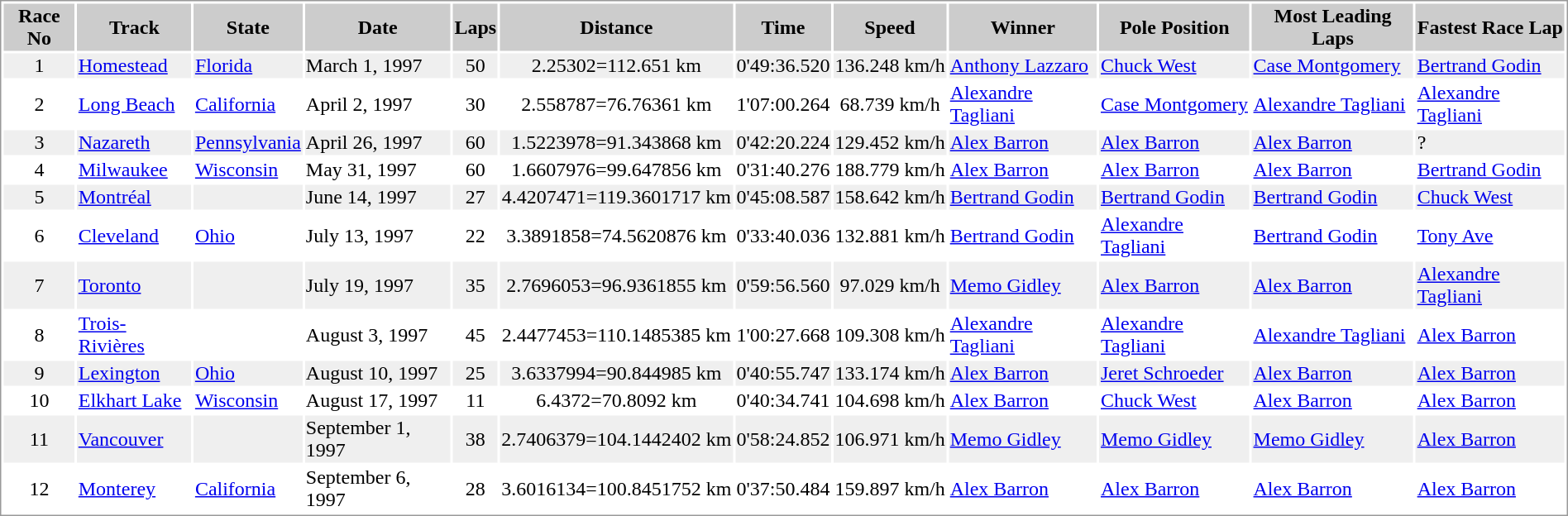<table border="0" style="border: 1px solid #999; background-color:#FFFFFF; text-align:center">
<tr align="center" style="background:#CCCCCC;">
<th>Race No</th>
<th>Track</th>
<th>State</th>
<th>Date</th>
<th>Laps</th>
<th>Distance</th>
<th>Time</th>
<th>Speed</th>
<th>Winner</th>
<th>Pole Position</th>
<th>Most Leading Laps</th>
<th>Fastest Race Lap</th>
</tr>
<tr style="background:#EFEFEF;">
<td>1</td>
<td align="left"><a href='#'>Homestead</a></td>
<td align="left"><a href='#'>Florida</a></td>
<td align="left">March 1, 1997</td>
<td>50</td>
<td>2.25302=112.651 km</td>
<td>0'49:36.520</td>
<td>136.248 km/h</td>
<td align="left"><a href='#'>Anthony Lazzaro</a></td>
<td align="left"><a href='#'>Chuck West</a></td>
<td align="left"><a href='#'>Case Montgomery</a></td>
<td align="left"><a href='#'>Bertrand Godin</a></td>
</tr>
<tr>
<td>2</td>
<td align="left"><a href='#'>Long Beach</a></td>
<td align="left"><a href='#'>California</a></td>
<td align="left">April 2, 1997</td>
<td>30</td>
<td>2.558787=76.76361 km</td>
<td>1'07:00.264</td>
<td>68.739 km/h</td>
<td align="left"><a href='#'>Alexandre Tagliani</a></td>
<td align="left"><a href='#'>Case Montgomery</a></td>
<td align="left"><a href='#'>Alexandre Tagliani</a></td>
<td align="left"><a href='#'>Alexandre Tagliani</a></td>
</tr>
<tr style="background:#EFEFEF;">
<td>3</td>
<td align="left"><a href='#'>Nazareth</a></td>
<td align="left"><a href='#'>Pennsylvania</a></td>
<td align="left">April 26, 1997</td>
<td>60</td>
<td>1.5223978=91.343868 km</td>
<td>0'42:20.224</td>
<td>129.452 km/h</td>
<td align="left"><a href='#'>Alex Barron</a></td>
<td align="left"><a href='#'>Alex Barron</a></td>
<td align="left"><a href='#'>Alex Barron</a></td>
<td align="left">?</td>
</tr>
<tr>
<td>4</td>
<td align="left"><a href='#'>Milwaukee</a></td>
<td align="left"><a href='#'>Wisconsin</a></td>
<td align="left">May 31, 1997</td>
<td>60</td>
<td>1.6607976=99.647856 km</td>
<td>0'31:40.276</td>
<td>188.779 km/h</td>
<td align="left"><a href='#'>Alex Barron</a></td>
<td align="left"><a href='#'>Alex Barron</a></td>
<td align="left"><a href='#'>Alex Barron</a></td>
<td align="left"><a href='#'>Bertrand Godin</a></td>
</tr>
<tr style="background:#EFEFEF;">
<td>5</td>
<td align="left"><a href='#'>Montréal</a></td>
<td align="left"></td>
<td align="left">June 14, 1997</td>
<td>27</td>
<td>4.4207471=119.3601717 km</td>
<td>0'45:08.587</td>
<td>158.642 km/h</td>
<td align="left"><a href='#'>Bertrand Godin</a></td>
<td align="left"><a href='#'>Bertrand Godin</a></td>
<td align="left"><a href='#'>Bertrand Godin</a></td>
<td align="left"><a href='#'>Chuck West</a></td>
</tr>
<tr>
<td>6</td>
<td align="left"><a href='#'>Cleveland</a></td>
<td align="left"><a href='#'>Ohio</a></td>
<td align="left">July 13, 1997</td>
<td>22</td>
<td>3.3891858=74.5620876 km</td>
<td>0'33:40.036</td>
<td>132.881 km/h</td>
<td align="left"><a href='#'>Bertrand Godin</a></td>
<td align="left"><a href='#'>Alexandre Tagliani</a></td>
<td align="left"><a href='#'>Bertrand Godin</a></td>
<td align="left"><a href='#'>Tony Ave</a></td>
</tr>
<tr style="background:#EFEFEF;">
<td>7</td>
<td align="left"><a href='#'>Toronto</a></td>
<td align="left"></td>
<td align="left">July 19, 1997</td>
<td>35</td>
<td>2.7696053=96.9361855 km</td>
<td>0'59:56.560</td>
<td>97.029 km/h</td>
<td align="left"><a href='#'>Memo Gidley</a></td>
<td align="left"><a href='#'>Alex Barron</a></td>
<td align="left"><a href='#'>Alex Barron</a></td>
<td align="left"><a href='#'>Alexandre Tagliani</a></td>
</tr>
<tr>
<td>8</td>
<td align="left"><a href='#'>Trois-Rivières</a></td>
<td align="left"></td>
<td align="left">August 3, 1997</td>
<td>45</td>
<td>2.4477453=110.1485385 km</td>
<td>1'00:27.668</td>
<td>109.308 km/h</td>
<td align="left"><a href='#'>Alexandre Tagliani</a></td>
<td align="left"><a href='#'>Alexandre Tagliani</a></td>
<td align="left"><a href='#'>Alexandre Tagliani</a></td>
<td align="left"><a href='#'>Alex Barron</a></td>
</tr>
<tr style="background:#EFEFEF;">
<td>9</td>
<td align="left"><a href='#'>Lexington</a></td>
<td align="left"><a href='#'>Ohio</a></td>
<td align="left">August 10, 1997</td>
<td>25</td>
<td>3.6337994=90.844985 km</td>
<td>0'40:55.747</td>
<td>133.174 km/h</td>
<td align="left"><a href='#'>Alex Barron</a></td>
<td align="left"><a href='#'>Jeret Schroeder</a></td>
<td align="left"><a href='#'>Alex Barron</a></td>
<td align="left"><a href='#'>Alex Barron</a></td>
</tr>
<tr>
<td>10</td>
<td align="left"><a href='#'>Elkhart Lake</a></td>
<td align="left"><a href='#'>Wisconsin</a></td>
<td align="left">August 17, 1997</td>
<td>11</td>
<td>6.4372=70.8092 km</td>
<td>0'40:34.741</td>
<td>104.698 km/h</td>
<td align="left"><a href='#'>Alex Barron</a></td>
<td align="left"><a href='#'>Chuck West</a></td>
<td align="left"><a href='#'>Alex Barron</a></td>
<td align="left"><a href='#'>Alex Barron</a></td>
</tr>
<tr style="background:#EFEFEF;">
<td>11</td>
<td align="left"><a href='#'>Vancouver</a></td>
<td align="left"></td>
<td align="left">September 1, 1997</td>
<td>38</td>
<td>2.7406379=104.1442402 km</td>
<td>0'58:24.852</td>
<td>106.971 km/h</td>
<td align="left"><a href='#'>Memo Gidley</a></td>
<td align="left"><a href='#'>Memo Gidley</a></td>
<td align="left"><a href='#'>Memo Gidley</a></td>
<td align="left"><a href='#'>Alex Barron</a></td>
</tr>
<tr>
<td>12</td>
<td align="left"><a href='#'>Monterey</a></td>
<td align="left"><a href='#'>California</a></td>
<td align="left">September 6, 1997</td>
<td>28</td>
<td>3.6016134=100.8451752 km</td>
<td>0'37:50.484</td>
<td>159.897 km/h</td>
<td align="left"><a href='#'>Alex Barron</a></td>
<td align="left"><a href='#'>Alex Barron</a></td>
<td align="left"><a href='#'>Alex Barron</a></td>
<td align="left"><a href='#'>Alex Barron</a></td>
</tr>
</table>
